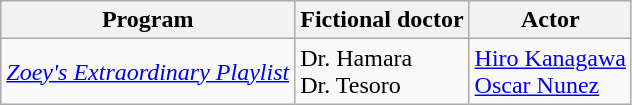<table class="wikitable">
<tr>
<th>Program</th>
<th>Fictional doctor</th>
<th>Actor</th>
</tr>
<tr>
<td><em><a href='#'>Zoey's Extraordinary Playlist</a></em></td>
<td>Dr. Hamara<br>Dr. Tesoro</td>
<td><a href='#'>Hiro Kanagawa</a><br><a href='#'>Oscar Nunez</a></td>
</tr>
</table>
